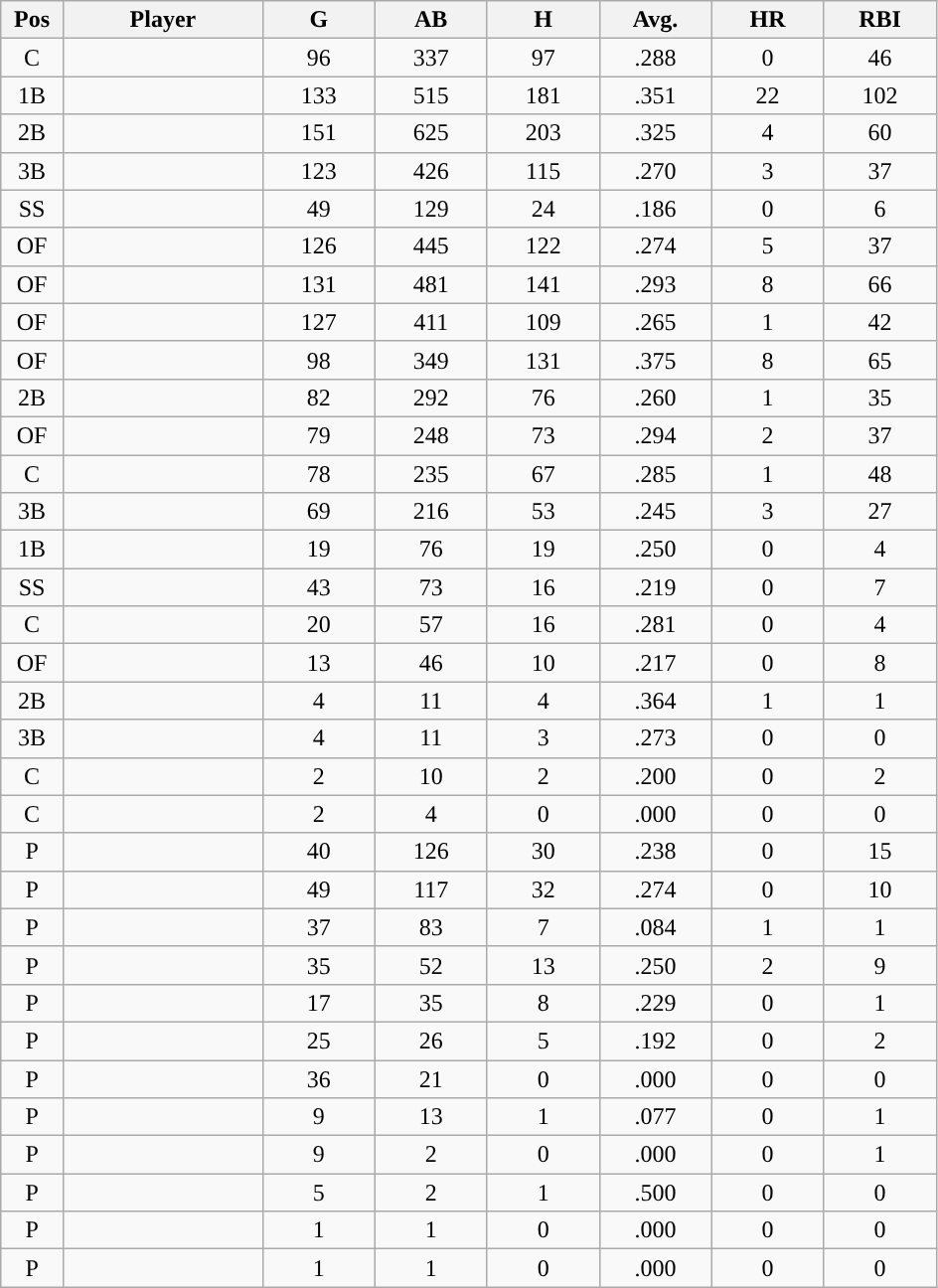<table class="wikitable sortable">
<tr>
<th bgcolor="#DDDDFF" width="5%">Pos</th>
<th bgcolor="#DDDDFF" width="16%">Player</th>
<th bgcolor="#DDDDFF" width="9%">G</th>
<th bgcolor="#DDDDFF" width="9%">AB</th>
<th bgcolor="#DDDDFF" width="9%">H</th>
<th bgcolor="#DDDDFF" width="9%">Avg.</th>
<th bgcolor="#DDDDFF" width="9%">HR</th>
<th bgcolor="#DDDDFF" width="9%">RBI</th>
</tr>
<tr align="center">
<td>C</td>
<td></td>
<td>96</td>
<td>337</td>
<td>97</td>
<td>.288</td>
<td>0</td>
<td>46</td>
</tr>
<tr align="center">
<td>1B</td>
<td></td>
<td>133</td>
<td>515</td>
<td>181</td>
<td>.351</td>
<td>22</td>
<td>102</td>
</tr>
<tr align="center">
<td>2B</td>
<td></td>
<td>151</td>
<td>625</td>
<td>203</td>
<td>.325</td>
<td>4</td>
<td>60</td>
</tr>
<tr align="center">
<td>3B</td>
<td></td>
<td>123</td>
<td>426</td>
<td>115</td>
<td>.270</td>
<td>3</td>
<td>37</td>
</tr>
<tr align="center">
<td>SS</td>
<td></td>
<td>49</td>
<td>129</td>
<td>24</td>
<td>.186</td>
<td>0</td>
<td>6</td>
</tr>
<tr align="center">
<td>OF</td>
<td></td>
<td>126</td>
<td>445</td>
<td>122</td>
<td>.274</td>
<td>5</td>
<td>37</td>
</tr>
<tr align="center">
<td>OF</td>
<td></td>
<td>131</td>
<td>481</td>
<td>141</td>
<td>.293</td>
<td>8</td>
<td>66</td>
</tr>
<tr align="center">
<td>OF</td>
<td></td>
<td>127</td>
<td>411</td>
<td>109</td>
<td>.265</td>
<td>1</td>
<td>42</td>
</tr>
<tr align="center">
<td>OF</td>
<td></td>
<td>98</td>
<td>349</td>
<td>131</td>
<td>.375</td>
<td>8</td>
<td>65</td>
</tr>
<tr align="center">
<td>2B</td>
<td></td>
<td>82</td>
<td>292</td>
<td>76</td>
<td>.260</td>
<td>1</td>
<td>35</td>
</tr>
<tr align="center">
<td>OF</td>
<td></td>
<td>79</td>
<td>248</td>
<td>73</td>
<td>.294</td>
<td>2</td>
<td>37</td>
</tr>
<tr align="center">
<td>C</td>
<td></td>
<td>78</td>
<td>235</td>
<td>67</td>
<td>.285</td>
<td>1</td>
<td>48</td>
</tr>
<tr align="center">
<td>3B</td>
<td></td>
<td>69</td>
<td>216</td>
<td>53</td>
<td>.245</td>
<td>3</td>
<td>27</td>
</tr>
<tr align="center">
<td>1B</td>
<td></td>
<td>19</td>
<td>76</td>
<td>19</td>
<td>.250</td>
<td>0</td>
<td>4</td>
</tr>
<tr align="center">
<td>SS</td>
<td></td>
<td>43</td>
<td>73</td>
<td>16</td>
<td>.219</td>
<td>0</td>
<td>7</td>
</tr>
<tr align="center">
<td>C</td>
<td></td>
<td>20</td>
<td>57</td>
<td>16</td>
<td>.281</td>
<td>0</td>
<td>4</td>
</tr>
<tr align="center">
<td>OF</td>
<td></td>
<td>13</td>
<td>46</td>
<td>10</td>
<td>.217</td>
<td>0</td>
<td>8</td>
</tr>
<tr align="center">
<td>2B</td>
<td></td>
<td>4</td>
<td>11</td>
<td>4</td>
<td>.364</td>
<td>1</td>
<td>1</td>
</tr>
<tr align="center">
<td>3B</td>
<td></td>
<td>4</td>
<td>11</td>
<td>3</td>
<td>.273</td>
<td>0</td>
<td>0</td>
</tr>
<tr align="center">
<td>C</td>
<td></td>
<td>2</td>
<td>10</td>
<td>2</td>
<td>.200</td>
<td>0</td>
<td>2</td>
</tr>
<tr align="center">
<td>C</td>
<td></td>
<td>2</td>
<td>4</td>
<td>0</td>
<td>.000</td>
<td>0</td>
<td>0</td>
</tr>
<tr align="center">
<td>P</td>
<td></td>
<td>40</td>
<td>126</td>
<td>30</td>
<td>.238</td>
<td>0</td>
<td>15</td>
</tr>
<tr align="center">
<td>P</td>
<td></td>
<td>49</td>
<td>117</td>
<td>32</td>
<td>.274</td>
<td>0</td>
<td>10</td>
</tr>
<tr align="center">
<td>P</td>
<td></td>
<td>37</td>
<td>83</td>
<td>7</td>
<td>.084</td>
<td>1</td>
<td>1</td>
</tr>
<tr align="center">
<td>P</td>
<td></td>
<td>35</td>
<td>52</td>
<td>13</td>
<td>.250</td>
<td>2</td>
<td>9</td>
</tr>
<tr align="center">
<td>P</td>
<td></td>
<td>17</td>
<td>35</td>
<td>8</td>
<td>.229</td>
<td>0</td>
<td>1</td>
</tr>
<tr align="center">
<td>P</td>
<td></td>
<td>25</td>
<td>26</td>
<td>5</td>
<td>.192</td>
<td>0</td>
<td>2</td>
</tr>
<tr align="center">
<td>P</td>
<td></td>
<td>36</td>
<td>21</td>
<td>0</td>
<td>.000</td>
<td>0</td>
<td>0</td>
</tr>
<tr align="center">
<td>P</td>
<td></td>
<td>9</td>
<td>13</td>
<td>1</td>
<td>.077</td>
<td>0</td>
<td>1</td>
</tr>
<tr align="center">
<td>P</td>
<td></td>
<td>9</td>
<td>2</td>
<td>0</td>
<td>.000</td>
<td>0</td>
<td>1</td>
</tr>
<tr align="center">
<td>P</td>
<td></td>
<td>5</td>
<td>2</td>
<td>1</td>
<td>.500</td>
<td>0</td>
<td>0</td>
</tr>
<tr align="center">
<td>P</td>
<td></td>
<td>1</td>
<td>1</td>
<td>0</td>
<td>.000</td>
<td>0</td>
<td>0</td>
</tr>
<tr align="center">
<td>P</td>
<td></td>
<td>1</td>
<td>1</td>
<td>0</td>
<td>.000</td>
<td>0</td>
<td>0</td>
</tr>
</table>
